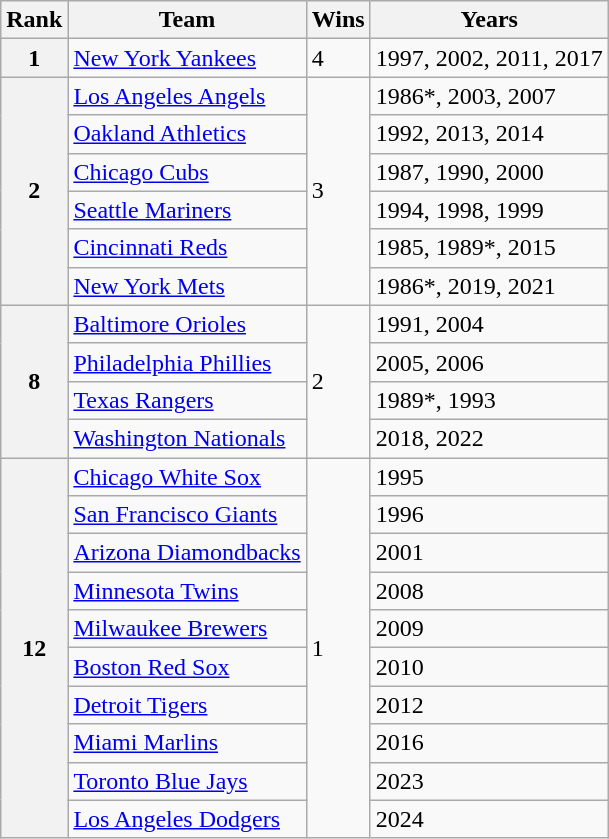<table class="wikitable sortable plainrowheaders" style="text-align:left">
<tr>
<th>Rank</th>
<th>Team</th>
<th>Wins</th>
<th>Years</th>
</tr>
<tr>
<th rowspan=1>1</th>
<td><a href='#'>New York Yankees</a></td>
<td>4</td>
<td>1997, 2002, 2011, 2017</td>
</tr>
<tr>
<th rowspan=6>2</th>
<td><a href='#'>Los Angeles Angels</a></td>
<td rowspan="6">3</td>
<td>1986*, 2003, 2007</td>
</tr>
<tr>
<td><a href='#'>Oakland Athletics</a></td>
<td>1992, 2013, 2014</td>
</tr>
<tr>
<td><a href='#'>Chicago Cubs</a></td>
<td>1987, 1990, 2000</td>
</tr>
<tr>
<td><a href='#'>Seattle Mariners</a></td>
<td>1994, 1998, 1999</td>
</tr>
<tr>
<td><a href='#'>Cincinnati Reds</a></td>
<td>1985, 1989*, 2015</td>
</tr>
<tr>
<td><a href='#'>New York Mets</a></td>
<td>1986*, 2019, 2021</td>
</tr>
<tr>
<th rowspan=4>8</th>
<td><a href='#'>Baltimore Orioles</a></td>
<td rowspan="4">2</td>
<td>1991, 2004</td>
</tr>
<tr>
<td><a href='#'>Philadelphia Phillies</a></td>
<td>2005, 2006</td>
</tr>
<tr>
<td><a href='#'>Texas Rangers</a></td>
<td>1989*, 1993</td>
</tr>
<tr>
<td><a href='#'>Washington Nationals</a></td>
<td>2018, 2022</td>
</tr>
<tr>
<th rowspan=11>12</th>
<td><a href='#'>Chicago White Sox</a></td>
<td rowspan="11">1</td>
<td>1995</td>
</tr>
<tr>
<td><a href='#'>San Francisco Giants</a></td>
<td>1996</td>
</tr>
<tr>
<td><a href='#'>Arizona Diamondbacks</a></td>
<td>2001</td>
</tr>
<tr>
<td><a href='#'>Minnesota Twins</a></td>
<td>2008</td>
</tr>
<tr>
<td><a href='#'>Milwaukee Brewers</a></td>
<td>2009</td>
</tr>
<tr>
<td><a href='#'>Boston Red Sox</a></td>
<td>2010</td>
</tr>
<tr>
<td><a href='#'>Detroit Tigers</a></td>
<td>2012</td>
</tr>
<tr>
<td><a href='#'>Miami Marlins</a></td>
<td>2016</td>
</tr>
<tr>
<td><a href='#'>Toronto Blue Jays</a></td>
<td>2023</td>
</tr>
<tr>
<td><a href='#'>Los Angeles Dodgers</a></td>
<td>2024</td>
</tr>
</table>
